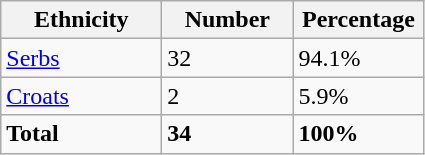<table class="wikitable">
<tr>
<th width="100px">Ethnicity</th>
<th width="80px">Number</th>
<th width="80px">Percentage</th>
</tr>
<tr>
<td><a href='#'>Serbs</a></td>
<td>32</td>
<td>94.1%</td>
</tr>
<tr>
<td><a href='#'>Croats</a></td>
<td>2</td>
<td>5.9%</td>
</tr>
<tr>
<td><strong>Total</strong></td>
<td><strong>34</strong></td>
<td><strong>100%</strong></td>
</tr>
</table>
